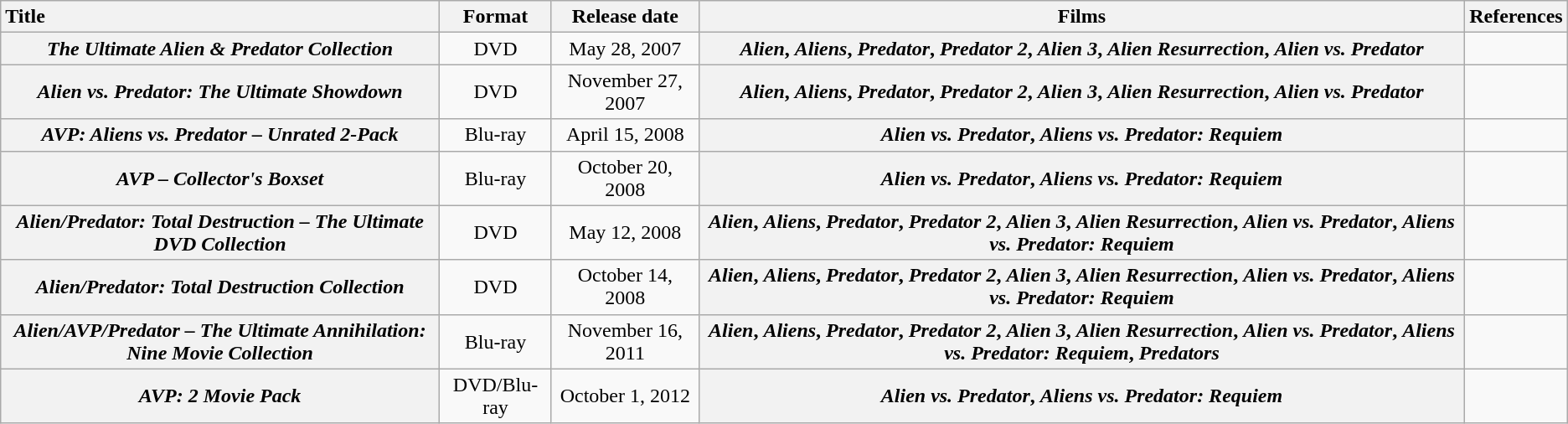<table class="wikitable plainrowheaders" style="text-align:center">
<tr>
<th scope="column" style="text-align:left; width:28%">Title</th>
<th scope="col">Format</th>
<th scope="col">Release date</th>
<th scope="col">Films</th>
<th scope="col">References</th>
</tr>
<tr>
<th scope="row"><em>The Ultimate Alien & Predator Collection</em></th>
<td>DVD</td>
<td>May 28, 2007</td>
<th scope="row"><em>Alien</em>, <em>Aliens</em>, <em>Predator</em>, <em>Predator 2</em>, <em>Alien 3</em>, <em>Alien Resurrection</em>, <em>Alien vs. Predator</em></th>
<td style="text-align:center;"></td>
</tr>
<tr>
<th scope="row"><em>Alien vs. Predator: The Ultimate Showdown</em></th>
<td>DVD</td>
<td>November 27, 2007</td>
<th scope="row"><em>Alien</em>, <em>Aliens</em>, <em>Predator</em>, <em>Predator 2</em>, <em>Alien 3</em>, <em>Alien Resurrection</em>, <em>Alien vs. Predator</em></th>
<td style="text-align:center;"></td>
</tr>
<tr>
<th scope="row"><em>AVP: Aliens vs. Predator – Unrated 2-Pack</em></th>
<td>Blu-ray</td>
<td>April 15, 2008</td>
<th scope="row"><em>Alien vs. Predator</em>, <em>Aliens vs. Predator: Requiem</em></th>
<td style="text-align:center;"></td>
</tr>
<tr>
<th scope="row"><em>AVP – Collector's Boxset</em></th>
<td>Blu-ray</td>
<td>October 20, 2008</td>
<th scope="row"><em>Alien vs. Predator</em>, <em>Aliens vs. Predator: Requiem</em></th>
<td style="text-align:center;"></td>
</tr>
<tr>
<th scope="row"><em>Alien/Predator: Total Destruction – The Ultimate DVD Collection</em></th>
<td>DVD</td>
<td>May 12, 2008</td>
<th scope="row"><em>Alien</em>, <em>Aliens</em>, <em>Predator</em>, <em>Predator 2</em>, <em>Alien 3</em>, <em>Alien Resurrection</em>, <em>Alien vs. Predator</em>, <em>Aliens vs. Predator: Requiem</em></th>
<td style="text-align:center;"></td>
</tr>
<tr>
<th scope="row"><em>Alien/Predator: Total Destruction Collection</em></th>
<td>DVD</td>
<td>October 14, 2008</td>
<th scope="row"><em>Alien</em>, <em>Aliens</em>, <em>Predator</em>, <em>Predator 2</em>, <em>Alien 3</em>, <em>Alien Resurrection</em>, <em>Alien vs. Predator</em>, <em>Aliens vs. Predator: Requiem</em></th>
<td style="text-align:center;"></td>
</tr>
<tr>
<th scope="row"><em>Alien/AVP/Predator – The Ultimate Annihilation: Nine Movie Collection</em></th>
<td>Blu-ray</td>
<td>November 16, 2011</td>
<th scope="row"><em>Alien</em>, <em>Aliens</em>, <em>Predator</em>, <em>Predator 2</em>, <em>Alien 3</em>, <em>Alien Resurrection</em>, <em>Alien vs. Predator</em>, <em>Aliens vs. Predator: Requiem</em>, <em>Predators</em></th>
<td></td>
</tr>
<tr>
<th scope="row"><em>AVP: 2 Movie Pack</em></th>
<td>DVD/Blu-ray</td>
<td>October 1, 2012</td>
<th scope="row"><em>Alien vs. Predator</em>, <em>Aliens vs. Predator: Requiem</em></th>
<td style="text-align:center;"></td>
</tr>
</table>
